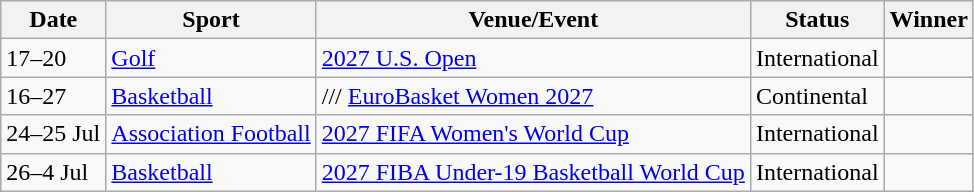<table class="wikitable source">
<tr>
<th>Date</th>
<th>Sport</th>
<th>Venue/Event</th>
<th>Status</th>
<th>Winner</th>
</tr>
<tr>
<td>17–20</td>
<td><a href='#'>Golf</a></td>
<td> <a href='#'>2027 U.S. Open</a></td>
<td>International</td>
<td></td>
</tr>
<tr>
<td>16–27</td>
<td><a href='#'>Basketball</a></td>
<td>/// <a href='#'>EuroBasket Women 2027</a></td>
<td>Continental</td>
<td></td>
</tr>
<tr>
<td>24–25 Jul</td>
<td><a href='#'>Association Football</a></td>
<td> <a href='#'>2027 FIFA Women's World Cup</a></td>
<td>International</td>
<td></td>
</tr>
<tr>
<td>26–4 Jul</td>
<td><a href='#'>Basketball</a></td>
<td> <a href='#'>2027 FIBA Under-19 Basketball World Cup</a></td>
<td>International</td>
<td></td>
</tr>
</table>
